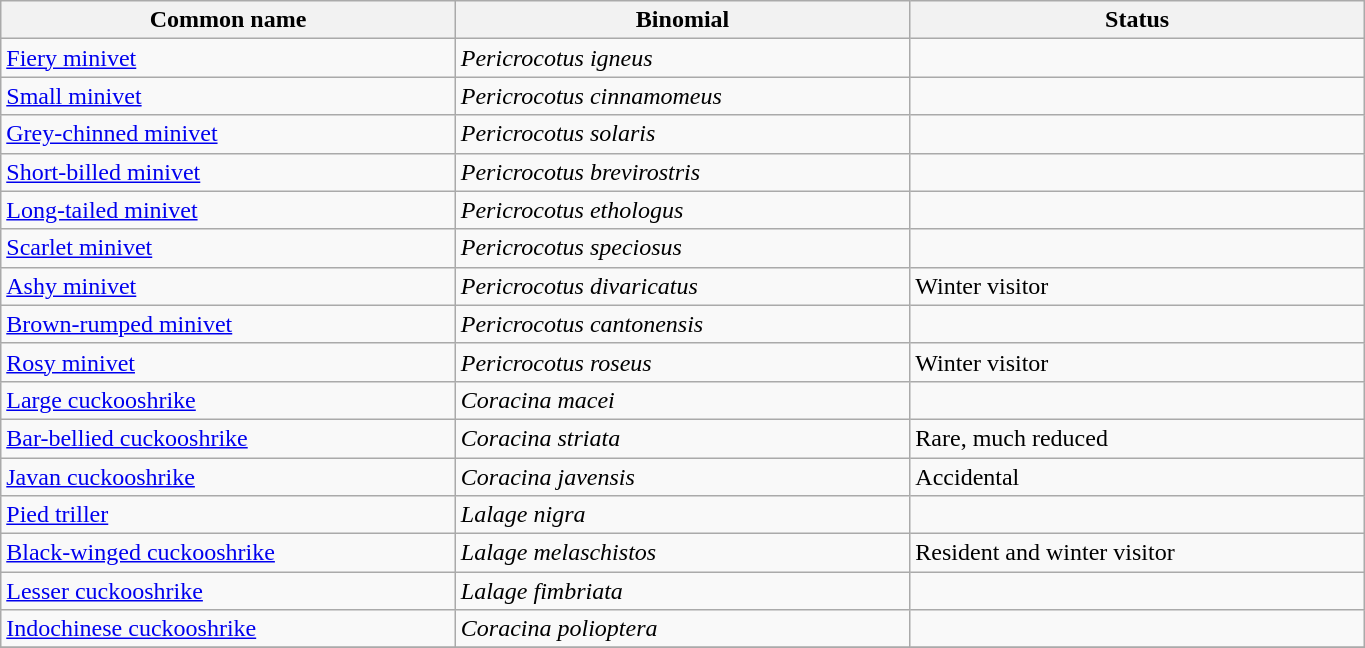<table width=72% class="wikitable">
<tr>
<th width=24%>Common name</th>
<th width=24%>Binomial</th>
<th width=24%>Status</th>
</tr>
<tr>
<td><a href='#'>Fiery minivet</a></td>
<td><em>Pericrocotus igneus</em></td>
<td></td>
</tr>
<tr>
<td><a href='#'>Small minivet</a></td>
<td><em>Pericrocotus cinnamomeus</em></td>
<td></td>
</tr>
<tr>
<td><a href='#'>Grey-chinned minivet</a></td>
<td><em>Pericrocotus solaris</em></td>
<td></td>
</tr>
<tr>
<td><a href='#'>Short-billed minivet</a></td>
<td><em>Pericrocotus brevirostris</em></td>
<td></td>
</tr>
<tr>
<td><a href='#'>Long-tailed minivet</a></td>
<td><em>Pericrocotus ethologus</em></td>
<td></td>
</tr>
<tr>
<td><a href='#'>Scarlet minivet</a></td>
<td><em>Pericrocotus speciosus</em></td>
<td></td>
</tr>
<tr>
<td><a href='#'>Ashy minivet</a></td>
<td><em>Pericrocotus divaricatus</em></td>
<td>Winter visitor</td>
</tr>
<tr>
<td><a href='#'>Brown-rumped minivet</a></td>
<td><em>Pericrocotus cantonensis</em></td>
<td></td>
</tr>
<tr>
<td><a href='#'>Rosy minivet</a></td>
<td><em>Pericrocotus roseus</em></td>
<td>Winter visitor</td>
</tr>
<tr>
<td><a href='#'>Large cuckooshrike</a></td>
<td><em>Coracina macei</em></td>
<td></td>
</tr>
<tr>
<td><a href='#'>Bar-bellied cuckooshrike</a></td>
<td><em>Coracina striata</em></td>
<td>Rare, much reduced</td>
</tr>
<tr>
<td><a href='#'>Javan cuckooshrike</a></td>
<td><em>Coracina javensis</em></td>
<td>Accidental</td>
</tr>
<tr>
<td><a href='#'>Pied triller</a></td>
<td><em>Lalage nigra</em></td>
<td></td>
</tr>
<tr>
<td><a href='#'>Black-winged cuckooshrike</a></td>
<td><em>Lalage melaschistos</em></td>
<td>Resident and winter visitor</td>
</tr>
<tr>
<td><a href='#'>Lesser cuckooshrike</a></td>
<td><em>Lalage fimbriata</em></td>
<td></td>
</tr>
<tr>
<td><a href='#'>Indochinese cuckooshrike</a></td>
<td><em>Coracina polioptera</em></td>
<td></td>
</tr>
<tr>
</tr>
</table>
